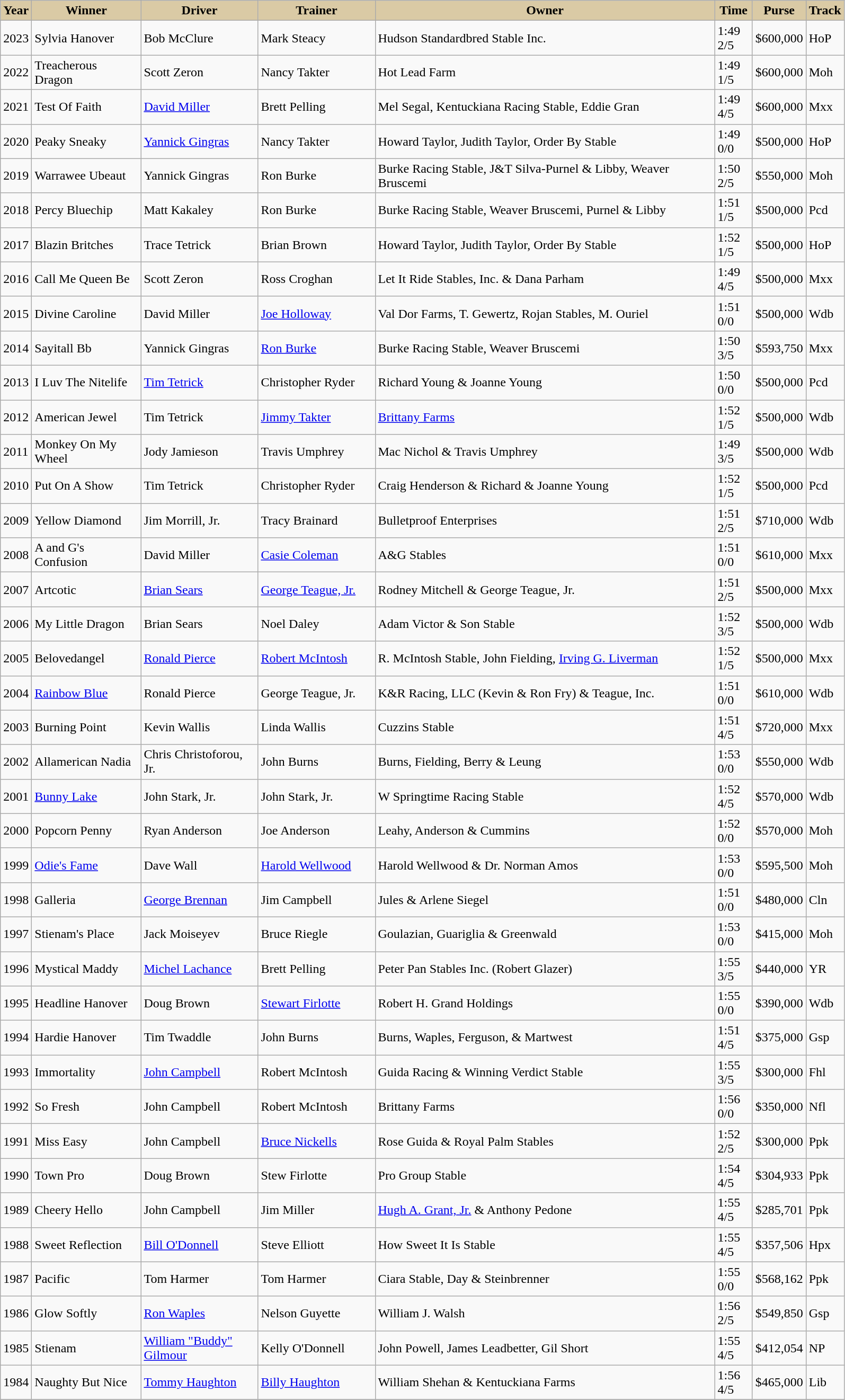<table class="wikitable sortable">
<tr>
<th style="background-color:#DACAA5; width:30px">Year<br></th>
<th style="background-color:#DACAA5; width:130px">Winner<br></th>
<th style="background-color:#DACAA5; width:140px">Driver<br></th>
<th style="background-color:#DACAA5; width:140px">Trainer<br></th>
<th style="background-color:#DACAA5; width:420px">Owner<br></th>
<th style="background-color:#DACAA5; width:40px">Time <br></th>
<th style="background-color:#DACAA5; width:40px">Purse<br></th>
<th style="background-color:#DACAA5; width:40px">Track<br></th>
</tr>
<tr>
<td>2023</td>
<td>Sylvia Hanover</td>
<td>Bob McClure</td>
<td>Mark Steacy</td>
<td>Hudson Standardbred Stable Inc.</td>
<td>1:49 2/5</td>
<td>$600,000</td>
<td>HoP</td>
</tr>
<tr>
<td>2022</td>
<td>Treacherous Dragon</td>
<td>Scott Zeron</td>
<td>Nancy Takter</td>
<td>Hot Lead Farm</td>
<td>1:49 1/5</td>
<td>$600,000</td>
<td>Moh</td>
</tr>
<tr>
<td>2021</td>
<td>Test Of Faith</td>
<td><a href='#'>David Miller</a></td>
<td>Brett Pelling</td>
<td>Mel Segal, Kentuckiana Racing Stable, Eddie Gran</td>
<td>1:49 4/5</td>
<td>$600,000</td>
<td>Mxx</td>
</tr>
<tr>
<td>2020</td>
<td>Peaky Sneaky</td>
<td><a href='#'>Yannick Gingras</a></td>
<td>Nancy Takter</td>
<td>Howard Taylor, Judith Taylor, Order By Stable</td>
<td>1:49 0/0</td>
<td>$500,000</td>
<td>HoP</td>
</tr>
<tr>
<td>2019</td>
<td>Warrawee Ubeaut</td>
<td>Yannick Gingras</td>
<td>Ron Burke</td>
<td>Burke Racing Stable, J&T Silva-Purnel & Libby, Weaver Bruscemi</td>
<td>1:50 2/5</td>
<td>$550,000</td>
<td>Moh</td>
</tr>
<tr>
<td>2018</td>
<td>Percy Bluechip</td>
<td>Matt Kakaley</td>
<td>Ron Burke</td>
<td>Burke Racing Stable, Weaver Bruscemi, Purnel & Libby</td>
<td>1:51 1/5</td>
<td>$500,000</td>
<td>Pcd</td>
</tr>
<tr>
<td>2017</td>
<td>Blazin Britches</td>
<td>Trace Tetrick</td>
<td>Brian Brown</td>
<td>Howard Taylor, Judith Taylor, Order By Stable</td>
<td>1:52 1/5</td>
<td>$500,000</td>
<td>HoP</td>
</tr>
<tr>
<td>2016</td>
<td>Call Me Queen Be</td>
<td>Scott Zeron</td>
<td>Ross Croghan</td>
<td>Let It Ride Stables, Inc. & Dana Parham</td>
<td>1:49 4/5</td>
<td>$500,000</td>
<td>Mxx</td>
</tr>
<tr>
<td>2015</td>
<td>Divine Caroline</td>
<td>David Miller</td>
<td><a href='#'>Joe Holloway</a></td>
<td>Val Dor Farms, T. Gewertz, Rojan Stables, M. Ouriel</td>
<td>1:51 0/0</td>
<td>$500,000</td>
<td>Wdb</td>
</tr>
<tr>
<td>2014</td>
<td>Sayitall Bb</td>
<td>Yannick Gingras</td>
<td><a href='#'>Ron Burke</a></td>
<td>Burke Racing Stable, Weaver Bruscemi</td>
<td>1:50 3/5</td>
<td>$593,750</td>
<td>Mxx</td>
</tr>
<tr>
<td>2013</td>
<td>I Luv The Nitelife</td>
<td><a href='#'>Tim Tetrick</a></td>
<td>Christopher Ryder</td>
<td>Richard Young & Joanne Young</td>
<td>1:50 0/0</td>
<td>$500,000</td>
<td>Pcd</td>
</tr>
<tr>
<td>2012</td>
<td>American Jewel</td>
<td>Tim Tetrick</td>
<td><a href='#'>Jimmy Takter</a></td>
<td><a href='#'>Brittany Farms</a></td>
<td>1:52 1/5</td>
<td>$500,000</td>
<td>Wdb</td>
</tr>
<tr>
<td>2011</td>
<td>Monkey On My Wheel</td>
<td>Jody Jamieson</td>
<td>Travis Umphrey</td>
<td>Mac Nichol & Travis Umphrey</td>
<td>1:49 3/5</td>
<td>$500,000</td>
<td>Wdb</td>
</tr>
<tr>
<td>2010</td>
<td>Put On A Show</td>
<td>Tim Tetrick</td>
<td>Christopher Ryder</td>
<td>Craig Henderson & Richard & Joanne Young</td>
<td>1:52 1/5</td>
<td>$500,000</td>
<td>Pcd</td>
</tr>
<tr>
<td>2009</td>
<td>Yellow Diamond</td>
<td>Jim Morrill, Jr.</td>
<td>Tracy Brainard</td>
<td>Bulletproof Enterprises</td>
<td>1:51 2/5</td>
<td>$710,000</td>
<td>Wdb</td>
</tr>
<tr>
<td>2008</td>
<td>A and G's Confusion</td>
<td>David Miller</td>
<td><a href='#'>Casie Coleman</a></td>
<td>A&G Stables</td>
<td>1:51 0/0</td>
<td>$610,000</td>
<td>Mxx</td>
</tr>
<tr>
<td>2007</td>
<td>Artcotic</td>
<td><a href='#'>Brian Sears</a></td>
<td><a href='#'>George Teague, Jr.</a></td>
<td>Rodney Mitchell & George Teague, Jr.</td>
<td>1:51 2/5</td>
<td>$500,000</td>
<td>Mxx</td>
</tr>
<tr>
<td>2006</td>
<td>My Little Dragon</td>
<td>Brian Sears</td>
<td>Noel Daley</td>
<td>Adam Victor & Son Stable</td>
<td>1:52 3/5</td>
<td>$500,000</td>
<td>Wdb</td>
</tr>
<tr>
<td>2005</td>
<td>Belovedangel</td>
<td><a href='#'>Ronald Pierce</a></td>
<td><a href='#'>Robert McIntosh</a></td>
<td>R. McIntosh Stable, John Fielding, <a href='#'>Irving G. Liverman</a></td>
<td>1:52 1/5</td>
<td>$500,000</td>
<td>Mxx</td>
</tr>
<tr>
<td>2004</td>
<td><a href='#'>Rainbow Blue</a></td>
<td>Ronald Pierce</td>
<td>George Teague, Jr.</td>
<td>K&R Racing, LLC (Kevin & Ron Fry) & Teague, Inc.</td>
<td>1:51 0/0</td>
<td>$610,000</td>
<td>Wdb</td>
</tr>
<tr>
<td>2003</td>
<td>Burning Point</td>
<td>Kevin Wallis</td>
<td>Linda Wallis</td>
<td>Cuzzins Stable</td>
<td>1:51 4/5</td>
<td>$720,000</td>
<td>Mxx</td>
</tr>
<tr>
<td>2002</td>
<td>Allamerican Nadia</td>
<td>Chris Christoforou, Jr.</td>
<td>John Burns</td>
<td>Burns, Fielding, Berry & Leung</td>
<td>1:53 0/0</td>
<td>$550,000</td>
<td>Wdb</td>
</tr>
<tr>
<td>2001</td>
<td><a href='#'>Bunny Lake</a></td>
<td>John Stark, Jr.</td>
<td>John Stark, Jr.</td>
<td>W Springtime Racing Stable</td>
<td>1:52 4/5</td>
<td>$570,000</td>
<td>Wdb</td>
</tr>
<tr>
<td>2000</td>
<td>Popcorn Penny</td>
<td>Ryan Anderson</td>
<td>Joe Anderson</td>
<td>Leahy, Anderson & Cummins</td>
<td>1:52 0/0</td>
<td>$570,000</td>
<td>Moh</td>
</tr>
<tr>
<td>1999</td>
<td><a href='#'>Odie's Fame</a></td>
<td>Dave Wall</td>
<td><a href='#'>Harold Wellwood</a></td>
<td>Harold Wellwood & Dr. Norman Amos</td>
<td>1:53 0/0</td>
<td>$595,500</td>
<td>Moh</td>
</tr>
<tr>
<td>1998</td>
<td>Galleria</td>
<td><a href='#'>George Brennan</a></td>
<td>Jim Campbell</td>
<td>Jules & Arlene Siegel</td>
<td>1:51 0/0</td>
<td>$480,000</td>
<td>Cln</td>
</tr>
<tr>
<td>1997</td>
<td>Stienam's Place</td>
<td>Jack Moiseyev</td>
<td>Bruce Riegle</td>
<td>Goulazian, Guariglia & Greenwald</td>
<td>1:53 0/0</td>
<td>$415,000</td>
<td>Moh</td>
</tr>
<tr>
<td>1996</td>
<td>Mystical Maddy</td>
<td><a href='#'>Michel Lachance</a></td>
<td>Brett Pelling</td>
<td>Peter Pan Stables Inc. (Robert Glazer)</td>
<td>1:55 3/5</td>
<td>$440,000</td>
<td>YR</td>
</tr>
<tr>
<td>1995</td>
<td>Headline Hanover</td>
<td>Doug Brown</td>
<td><a href='#'>Stewart Firlotte</a></td>
<td>Robert H. Grand Holdings</td>
<td>1:55 0/0</td>
<td>$390,000</td>
<td>Wdb</td>
</tr>
<tr>
<td>1994</td>
<td>Hardie Hanover</td>
<td>Tim Twaddle</td>
<td>John Burns</td>
<td>Burns, Waples, Ferguson, & Martwest</td>
<td>1:51 4/5</td>
<td>$375,000</td>
<td>Gsp</td>
</tr>
<tr>
<td>1993</td>
<td>Immortality</td>
<td><a href='#'>John Campbell</a></td>
<td>Robert McIntosh</td>
<td>Guida Racing & Winning Verdict Stable</td>
<td>1:55 3/5</td>
<td>$300,000</td>
<td>Fhl</td>
</tr>
<tr>
<td>1992</td>
<td>So Fresh</td>
<td>John Campbell</td>
<td>Robert McIntosh</td>
<td>Brittany Farms</td>
<td>1:56 0/0</td>
<td>$350,000</td>
<td>Nfl</td>
</tr>
<tr>
<td>1991</td>
<td>Miss Easy</td>
<td>John Campbell</td>
<td><a href='#'>Bruce Nickells</a></td>
<td>Rose Guida & Royal Palm Stables</td>
<td>1:52 2/5</td>
<td>$300,000</td>
<td>Ppk</td>
</tr>
<tr>
<td>1990</td>
<td>Town Pro</td>
<td>Doug Brown</td>
<td>Stew Firlotte</td>
<td>Pro Group Stable</td>
<td>1:54 4/5</td>
<td>$304,933</td>
<td>Ppk</td>
</tr>
<tr>
<td>1989</td>
<td>Cheery Hello</td>
<td>John Campbell</td>
<td>Jim Miller</td>
<td><a href='#'>Hugh A. Grant, Jr.</a> & Anthony Pedone</td>
<td>1:55 4/5</td>
<td>$285,701</td>
<td>Ppk</td>
</tr>
<tr>
<td>1988</td>
<td>Sweet Reflection</td>
<td><a href='#'>Bill O'Donnell</a></td>
<td>Steve Elliott</td>
<td>How Sweet It Is Stable</td>
<td>1:55 4/5</td>
<td>$357,506</td>
<td>Hpx</td>
</tr>
<tr>
<td>1987</td>
<td>Pacific</td>
<td>Tom Harmer</td>
<td>Tom Harmer</td>
<td>Ciara Stable, Day & Steinbrenner</td>
<td>1:55 0/0</td>
<td>$568,162</td>
<td>Ppk</td>
</tr>
<tr>
<td>1986</td>
<td>Glow Softly</td>
<td><a href='#'>Ron Waples</a></td>
<td>Nelson Guyette</td>
<td>William J. Walsh</td>
<td>1:56 2/5</td>
<td>$549,850</td>
<td>Gsp</td>
</tr>
<tr>
<td>1985</td>
<td>Stienam</td>
<td><a href='#'>William "Buddy" Gilmour</a></td>
<td>Kelly O'Donnell</td>
<td>John Powell, James Leadbetter, Gil Short</td>
<td>1:55 4/5</td>
<td>$412,054</td>
<td>NP</td>
</tr>
<tr>
<td>1984</td>
<td>Naughty But Nice</td>
<td><a href='#'>Tommy Haughton</a></td>
<td><a href='#'>Billy Haughton</a></td>
<td>William Shehan & Kentuckiana Farms</td>
<td>1:56 4/5</td>
<td>$465,000</td>
<td>Lib</td>
</tr>
<tr>
</tr>
</table>
